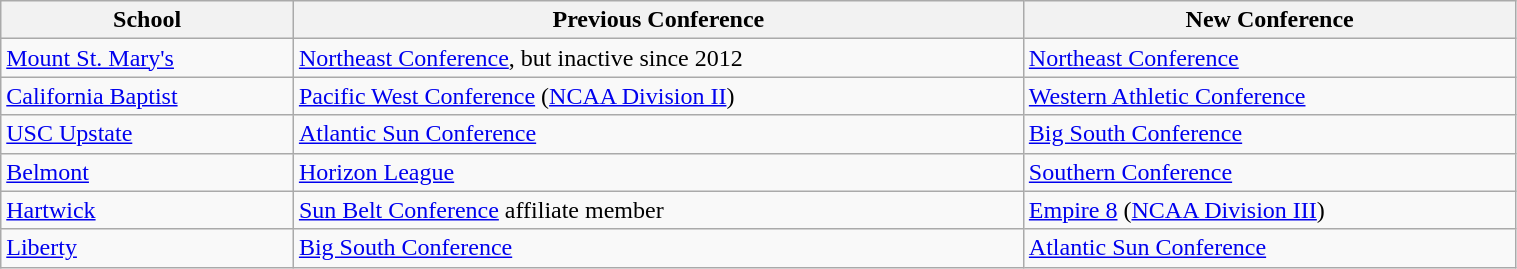<table class="wikitable sortable" style="width:80%; font-size:100%; text-align:left;">
<tr>
<th>School</th>
<th>Previous Conference</th>
<th>New Conference</th>
</tr>
<tr>
<td><a href='#'>Mount St. Mary's</a></td>
<td><a href='#'>Northeast Conference</a>, but inactive since 2012</td>
<td><a href='#'>Northeast Conference</a></td>
</tr>
<tr>
<td><a href='#'>California Baptist</a></td>
<td><a href='#'>Pacific West Conference</a> (<a href='#'>NCAA Division II</a>)</td>
<td><a href='#'>Western Athletic Conference</a></td>
</tr>
<tr>
<td><a href='#'>USC Upstate</a></td>
<td><a href='#'>Atlantic Sun Conference</a></td>
<td><a href='#'>Big South Conference</a></td>
</tr>
<tr>
<td><a href='#'>Belmont</a></td>
<td><a href='#'>Horizon League</a></td>
<td><a href='#'>Southern Conference</a></td>
</tr>
<tr>
<td><a href='#'>Hartwick</a></td>
<td><a href='#'>Sun Belt Conference</a> affiliate member</td>
<td><a href='#'>Empire 8</a> (<a href='#'>NCAA Division III</a>)</td>
</tr>
<tr>
<td><a href='#'>Liberty</a></td>
<td><a href='#'>Big South Conference</a></td>
<td><a href='#'>Atlantic Sun Conference</a></td>
</tr>
</table>
